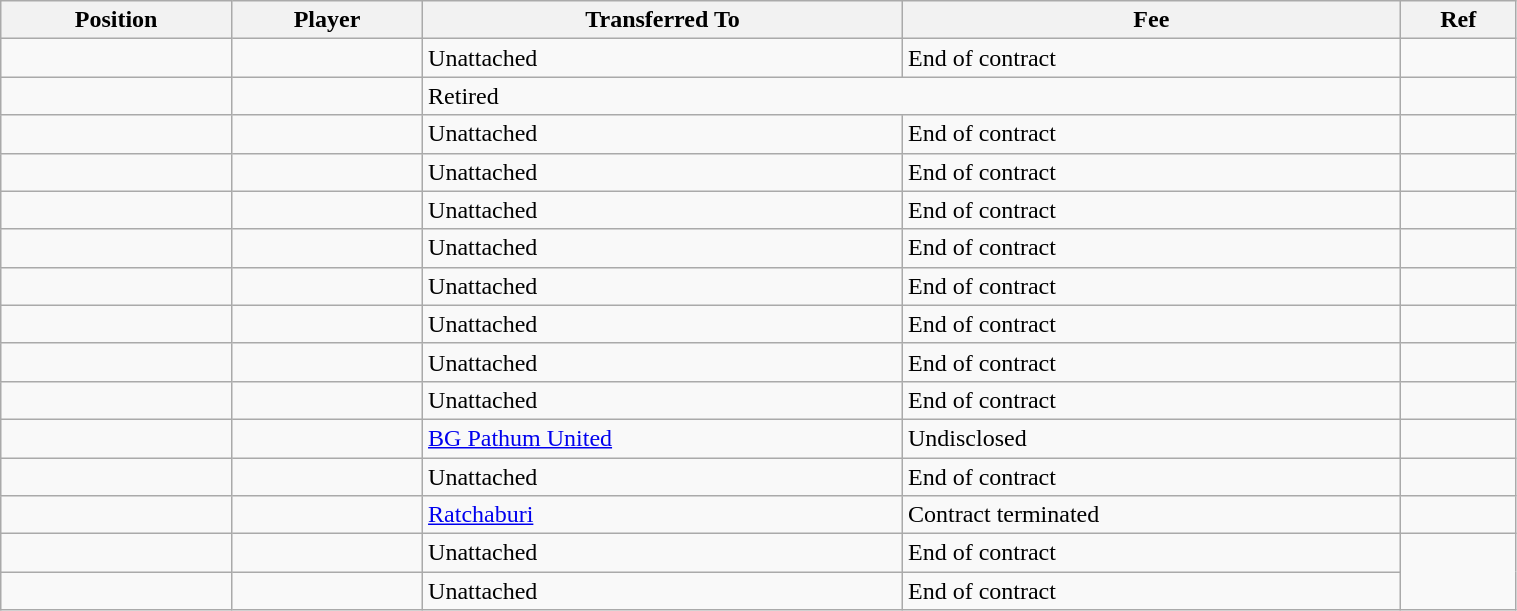<table class="wikitable sortable" style="width:80%; text-align:center; font-size:100%; text-align:left;">
<tr>
<th><strong>Position</strong></th>
<th><strong>Player</strong></th>
<th><strong>Transferred To</strong></th>
<th><strong>Fee</strong></th>
<th><strong>Ref</strong></th>
</tr>
<tr>
<td></td>
<td></td>
<td>Unattached</td>
<td>End of contract</td>
<td></td>
</tr>
<tr>
<td></td>
<td></td>
<td colspan="2">Retired</td>
<td></td>
</tr>
<tr>
<td></td>
<td></td>
<td>Unattached</td>
<td>End of contract</td>
<td></td>
</tr>
<tr>
<td></td>
<td></td>
<td>Unattached</td>
<td>End of contract</td>
<td></td>
</tr>
<tr>
<td></td>
<td></td>
<td>Unattached</td>
<td>End of contract</td>
<td></td>
</tr>
<tr>
<td></td>
<td></td>
<td>Unattached</td>
<td>End of contract</td>
<td></td>
</tr>
<tr>
<td></td>
<td></td>
<td>Unattached</td>
<td>End of contract</td>
<td></td>
</tr>
<tr>
<td></td>
<td></td>
<td>Unattached</td>
<td>End of contract</td>
<td></td>
</tr>
<tr>
<td></td>
<td></td>
<td>Unattached</td>
<td>End of contract</td>
<td></td>
</tr>
<tr>
<td></td>
<td></td>
<td>Unattached</td>
<td>End of contract</td>
<td></td>
</tr>
<tr>
<td></td>
<td></td>
<td> <a href='#'>BG Pathum United</a></td>
<td>Undisclosed</td>
<td></td>
</tr>
<tr>
<td></td>
<td></td>
<td>Unattached</td>
<td>End of contract</td>
<td></td>
</tr>
<tr>
<td></td>
<td></td>
<td> <a href='#'>Ratchaburi</a></td>
<td>Contract terminated</td>
<td></td>
</tr>
<tr>
<td></td>
<td></td>
<td>Unattached</td>
<td>End of contract</td>
</tr>
<tr>
<td></td>
<td></td>
<td>Unattached</td>
<td>End of contract</td>
</tr>
</table>
